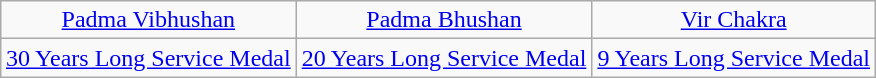<table class="wikitable" style="margin:1em auto; text-align:center;">
<tr>
<td><a href='#'>Padma Vibhushan</a></td>
<td><a href='#'>Padma Bhushan</a></td>
<td><a href='#'>Vir Chakra</a></td>
</tr>
<tr>
<td><a href='#'>30 Years Long Service Medal</a></td>
<td><a href='#'>20 Years Long Service Medal</a></td>
<td><a href='#'>9 Years Long Service Medal</a></td>
</tr>
</table>
